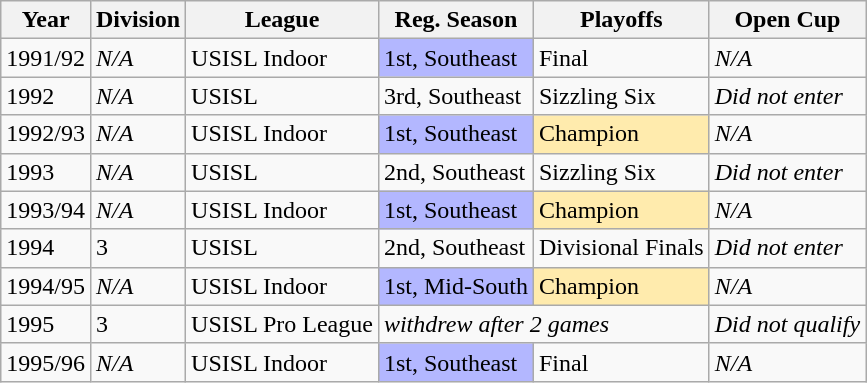<table class="wikitable">
<tr>
<th>Year</th>
<th>Division</th>
<th>League</th>
<th>Reg. Season</th>
<th>Playoffs</th>
<th>Open Cup</th>
</tr>
<tr>
<td>1991/92</td>
<td><em>N/A</em></td>
<td>USISL Indoor</td>
<td bgcolor="B3B7FF">1st, Southeast</td>
<td>Final</td>
<td><em>N/A</em></td>
</tr>
<tr>
<td>1992</td>
<td><em>N/A</em></td>
<td>USISL</td>
<td>3rd, Southeast</td>
<td>Sizzling Six</td>
<td><em>Did not enter</em></td>
</tr>
<tr>
<td>1992/93</td>
<td><em>N/A</em></td>
<td>USISL Indoor</td>
<td bgcolor="B3B7FF">1st, Southeast</td>
<td bgcolor="FFEBAD">Champion</td>
<td><em>N/A</em></td>
</tr>
<tr>
<td>1993</td>
<td><em>N/A</em></td>
<td>USISL</td>
<td>2nd, Southeast</td>
<td>Sizzling Six</td>
<td><em>Did not enter</em></td>
</tr>
<tr>
<td>1993/94</td>
<td><em>N/A</em></td>
<td>USISL Indoor</td>
<td bgcolor="B3B7FF">1st, Southeast</td>
<td bgcolor="FFEBAD">Champion</td>
<td><em>N/A</em></td>
</tr>
<tr>
<td>1994</td>
<td>3</td>
<td>USISL</td>
<td>2nd, Southeast</td>
<td>Divisional Finals</td>
<td><em>Did not enter</em></td>
</tr>
<tr>
<td>1994/95</td>
<td><em>N/A</em></td>
<td>USISL Indoor</td>
<td bgcolor="B3B7FF">1st, Mid-South</td>
<td bgcolor="FFEBAD">Champion</td>
<td><em>N/A</em></td>
</tr>
<tr>
<td>1995</td>
<td>3</td>
<td>USISL Pro League</td>
<td colspan=2><em>withdrew after 2 games</em></td>
<td><em>Did not qualify</em></td>
</tr>
<tr>
<td>1995/96</td>
<td><em>N/A</em></td>
<td>USISL Indoor</td>
<td bgcolor="B3B7FF">1st, Southeast</td>
<td>Final</td>
<td><em>N/A</em></td>
</tr>
</table>
